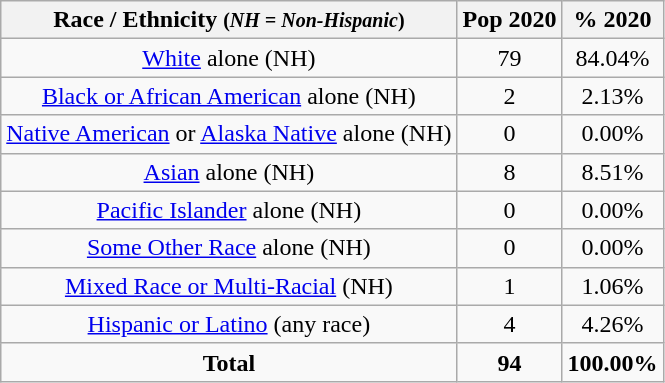<table class="wikitable" style="text-align:center;">
<tr>
<th>Race / Ethnicity <small>(<em>NH = Non-Hispanic</em>)</small></th>
<th>Pop 2020</th>
<th>% 2020</th>
</tr>
<tr>
<td><a href='#'>White</a> alone (NH)</td>
<td>79</td>
<td>84.04%</td>
</tr>
<tr>
<td><a href='#'>Black or African American</a> alone (NH)</td>
<td>2</td>
<td>2.13%</td>
</tr>
<tr>
<td><a href='#'>Native American</a> or <a href='#'>Alaska Native</a> alone (NH)</td>
<td>0</td>
<td>0.00%</td>
</tr>
<tr>
<td><a href='#'>Asian</a> alone (NH)</td>
<td>8</td>
<td>8.51%</td>
</tr>
<tr>
<td><a href='#'>Pacific Islander</a> alone (NH)</td>
<td>0</td>
<td>0.00%</td>
</tr>
<tr>
<td><a href='#'>Some Other Race</a> alone (NH)</td>
<td>0</td>
<td>0.00%</td>
</tr>
<tr>
<td><a href='#'>Mixed Race or Multi-Racial</a> (NH)</td>
<td>1</td>
<td>1.06%</td>
</tr>
<tr>
<td><a href='#'>Hispanic or Latino</a> (any race)</td>
<td>4</td>
<td>4.26%</td>
</tr>
<tr>
<td><strong>Total</strong></td>
<td><strong>94</strong></td>
<td><strong>100.00%</strong></td>
</tr>
</table>
